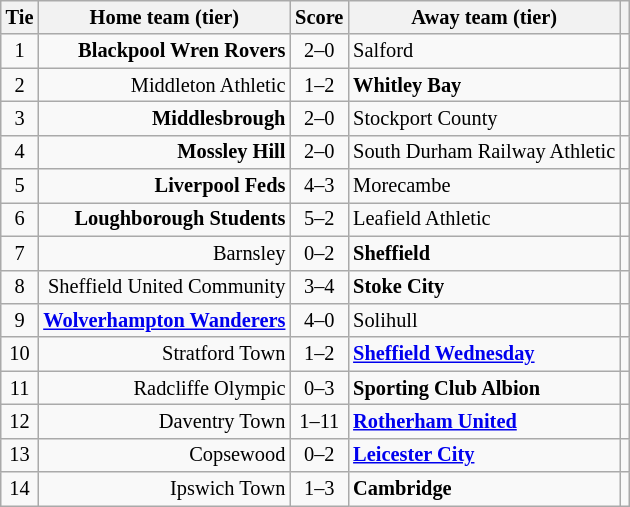<table class="wikitable" style="text-align:center; font-size:85%">
<tr>
<th>Tie</th>
<th>Home team (tier)</th>
<th>Score</th>
<th>Away team (tier)</th>
<th></th>
</tr>
<tr>
<td>1</td>
<td style="text-align: right;"><strong>Blackpool Wren Rovers</strong></td>
<td style="text-align: center;">2–0</td>
<td style="text-align: left;">Salford</td>
<td></td>
</tr>
<tr>
<td>2</td>
<td style="text-align: right;">Middleton Athletic</td>
<td style="text-align: center;">1–2</td>
<td style="text-align: left;"><strong>Whitley Bay</strong></td>
<td></td>
</tr>
<tr>
<td>3</td>
<td style="text-align: right;"><strong>Middlesbrough</strong></td>
<td style="text-align: center;">2–0</td>
<td style="text-align: left;">Stockport County</td>
<td></td>
</tr>
<tr>
<td>4</td>
<td style="text-align: right;"><strong>Mossley Hill</strong></td>
<td style="text-align: center;">2–0</td>
<td style="text-align: left;">South Durham Railway Athletic</td>
<td></td>
</tr>
<tr>
<td>5</td>
<td style="text-align: right;"><strong>Liverpool Feds</strong></td>
<td style="text-align: center;">4–3</td>
<td style="text-align: left;">Morecambe</td>
<td></td>
</tr>
<tr>
<td>6</td>
<td style="text-align: right;"><strong>Loughborough Students</strong></td>
<td style="text-align: center;">5–2</td>
<td style="text-align: left;">Leafield Athletic</td>
<td></td>
</tr>
<tr>
<td>7</td>
<td style="text-align: right;">Barnsley</td>
<td style="text-align: center;">0–2</td>
<td style="text-align: left;"><strong>Sheffield</strong></td>
<td></td>
</tr>
<tr>
<td>8</td>
<td style="text-align: right;">Sheffield United Community</td>
<td style="text-align: center;">3–4</td>
<td style="text-align: left;"><strong>Stoke City</strong></td>
<td></td>
</tr>
<tr>
<td>9</td>
<td style="text-align: right;"><strong><a href='#'>Wolverhampton Wanderers</a></strong></td>
<td style="text-align: center;">4–0</td>
<td style="text-align: left;">Solihull</td>
<td></td>
</tr>
<tr>
<td>10</td>
<td style="text-align: right;">Stratford Town</td>
<td style="text-align: center;">1–2</td>
<td style="text-align: left;"><strong><a href='#'>Sheffield Wednesday</a></strong></td>
<td></td>
</tr>
<tr>
<td>11</td>
<td style="text-align: right;">Radcliffe Olympic</td>
<td style="text-align: center;">0–3</td>
<td style="text-align: left;"><strong>Sporting Club Albion</strong></td>
<td></td>
</tr>
<tr>
<td>12</td>
<td style="text-align: right;">Daventry Town</td>
<td style="text-align: center;">1–11</td>
<td style="text-align: left;"><strong><a href='#'>Rotherham United</a></strong></td>
<td></td>
</tr>
<tr>
<td>13</td>
<td style="text-align: right;">Copsewood</td>
<td style="text-align: center;">0–2</td>
<td style="text-align: left;"><strong><a href='#'>Leicester City</a></strong></td>
<td></td>
</tr>
<tr>
<td>14</td>
<td style="text-align: right;">Ipswich Town</td>
<td style="text-align: center;">1–3</td>
<td style="text-align: left;"><strong>Cambridge</strong></td>
<td></td>
</tr>
</table>
